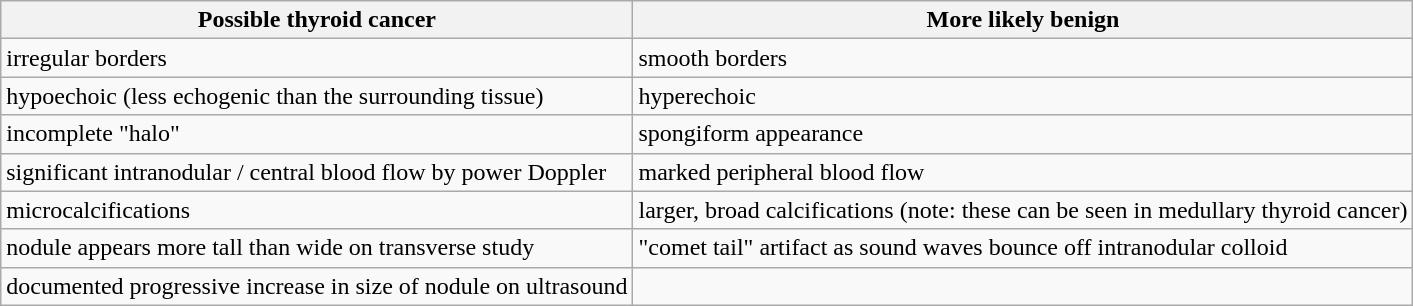<table class="wikitable">
<tr>
<th>Possible thyroid cancer</th>
<th>More likely benign</th>
</tr>
<tr>
<td>irregular borders</td>
<td>smooth borders</td>
</tr>
<tr>
<td>hypoechoic (less echogenic than the surrounding tissue)</td>
<td>hyperechoic</td>
</tr>
<tr>
<td>incomplete "halo"</td>
<td>spongiform appearance</td>
</tr>
<tr>
<td>significant intranodular / central blood flow by power Doppler</td>
<td>marked peripheral blood flow</td>
</tr>
<tr>
<td>microcalcifications</td>
<td>larger, broad calcifications (note: these can be seen in medullary thyroid cancer)</td>
</tr>
<tr>
<td>nodule appears more tall than wide on transverse study</td>
<td>"comet tail" artifact as sound waves bounce off intranodular colloid</td>
</tr>
<tr>
<td>documented progressive increase in size of nodule on ultrasound</td>
<td></td>
</tr>
</table>
